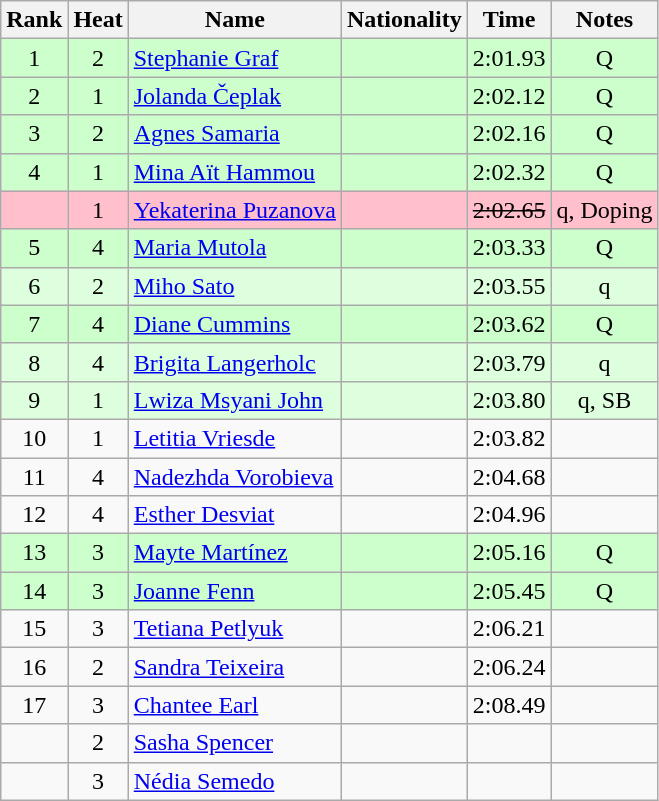<table class="wikitable sortable" style="text-align:center">
<tr>
<th>Rank</th>
<th>Heat</th>
<th>Name</th>
<th>Nationality</th>
<th>Time</th>
<th>Notes</th>
</tr>
<tr bgcolor=ccffcc>
<td>1</td>
<td>2</td>
<td align="left"><a href='#'>Stephanie Graf</a></td>
<td align=left></td>
<td>2:01.93</td>
<td>Q</td>
</tr>
<tr bgcolor=ccffcc>
<td>2</td>
<td>1</td>
<td align="left"><a href='#'>Jolanda Čeplak</a></td>
<td align=left></td>
<td>2:02.12</td>
<td>Q</td>
</tr>
<tr bgcolor=ccffcc>
<td>3</td>
<td>2</td>
<td align="left"><a href='#'>Agnes Samaria</a></td>
<td align=left></td>
<td>2:02.16</td>
<td>Q</td>
</tr>
<tr bgcolor=ccffcc>
<td>4</td>
<td>1</td>
<td align="left"><a href='#'>Mina Aït Hammou</a></td>
<td align=left></td>
<td>2:02.32</td>
<td>Q</td>
</tr>
<tr bgcolor=pink>
<td></td>
<td>1</td>
<td align="left"><a href='#'>Yekaterina Puzanova</a></td>
<td align=left></td>
<td><s>2:02.65 </s></td>
<td>q, Doping</td>
</tr>
<tr bgcolor=ccffcc>
<td>5</td>
<td>4</td>
<td align="left"><a href='#'>Maria Mutola</a></td>
<td align=left></td>
<td>2:03.33</td>
<td>Q</td>
</tr>
<tr bgcolor=ddffdd>
<td>6</td>
<td>2</td>
<td align="left"><a href='#'>Miho Sato</a></td>
<td align=left></td>
<td>2:03.55</td>
<td>q</td>
</tr>
<tr bgcolor=ccffcc>
<td>7</td>
<td>4</td>
<td align="left"><a href='#'>Diane Cummins</a></td>
<td align=left></td>
<td>2:03.62</td>
<td>Q</td>
</tr>
<tr bgcolor=ddffdd>
<td>8</td>
<td>4</td>
<td align="left"><a href='#'>Brigita Langerholc</a></td>
<td align=left></td>
<td>2:03.79</td>
<td>q</td>
</tr>
<tr bgcolor=ddffdd>
<td>9</td>
<td>1</td>
<td align="left"><a href='#'>Lwiza Msyani John</a></td>
<td align=left></td>
<td>2:03.80</td>
<td>q, SB</td>
</tr>
<tr>
<td>10</td>
<td>1</td>
<td align="left"><a href='#'>Letitia Vriesde</a></td>
<td align=left></td>
<td>2:03.82</td>
<td></td>
</tr>
<tr>
<td>11</td>
<td>4</td>
<td align="left"><a href='#'>Nadezhda Vorobieva</a></td>
<td align=left></td>
<td>2:04.68</td>
<td></td>
</tr>
<tr>
<td>12</td>
<td>4</td>
<td align="left"><a href='#'>Esther Desviat</a></td>
<td align=left></td>
<td>2:04.96</td>
<td></td>
</tr>
<tr bgcolor=ccffcc>
<td>13</td>
<td>3</td>
<td align="left"><a href='#'>Mayte Martínez</a></td>
<td align=left></td>
<td>2:05.16</td>
<td>Q</td>
</tr>
<tr bgcolor=ccffcc>
<td>14</td>
<td>3</td>
<td align="left"><a href='#'>Joanne Fenn</a></td>
<td align=left></td>
<td>2:05.45</td>
<td>Q</td>
</tr>
<tr>
<td>15</td>
<td>3</td>
<td align="left"><a href='#'>Tetiana Petlyuk</a></td>
<td align=left></td>
<td>2:06.21</td>
<td></td>
</tr>
<tr>
<td>16</td>
<td>2</td>
<td align="left"><a href='#'>Sandra Teixeira</a></td>
<td align=left></td>
<td>2:06.24</td>
<td></td>
</tr>
<tr>
<td>17</td>
<td>3</td>
<td align="left"><a href='#'>Chantee Earl</a></td>
<td align=left></td>
<td>2:08.49</td>
<td></td>
</tr>
<tr>
<td></td>
<td>2</td>
<td align="left"><a href='#'>Sasha Spencer</a></td>
<td align=left></td>
<td></td>
<td></td>
</tr>
<tr>
<td></td>
<td>3</td>
<td align="left"><a href='#'>Nédia Semedo</a></td>
<td align=left></td>
<td></td>
<td></td>
</tr>
</table>
